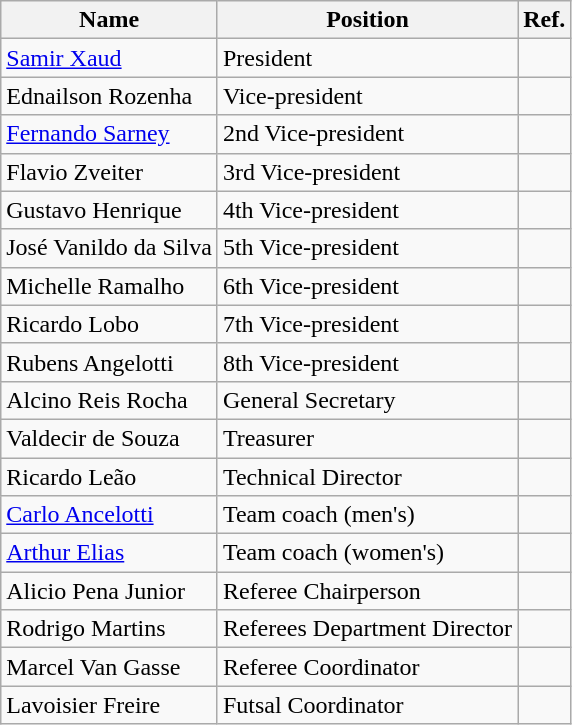<table class="wikitable">
<tr>
<th>Name</th>
<th>Position</th>
<th>Ref.</th>
</tr>
<tr>
<td> <a href='#'>Samir Xaud</a></td>
<td>President</td>
<td></td>
</tr>
<tr>
<td> Ednailson Rozenha</td>
<td>Vice-president</td>
<td></td>
</tr>
<tr>
<td> <a href='#'>Fernando Sarney</a></td>
<td>2nd Vice-president</td>
<td></td>
</tr>
<tr>
<td> Flavio Zveiter</td>
<td>3rd Vice-president</td>
<td></td>
</tr>
<tr>
<td> Gustavo Henrique</td>
<td>4th Vice-president</td>
<td></td>
</tr>
<tr>
<td> José Vanildo da Silva</td>
<td>5th Vice-president</td>
<td></td>
</tr>
<tr>
<td> Michelle Ramalho</td>
<td>6th Vice-president</td>
<td></td>
</tr>
<tr>
<td> Ricardo Lobo</td>
<td>7th Vice-president</td>
<td></td>
</tr>
<tr>
<td> Rubens Angelotti</td>
<td>8th Vice-president</td>
<td></td>
</tr>
<tr>
<td> Alcino Reis Rocha</td>
<td>General Secretary</td>
<td></td>
</tr>
<tr>
<td> Valdecir de Souza</td>
<td>Treasurer</td>
<td></td>
</tr>
<tr>
<td> Ricardo Leão</td>
<td>Technical Director</td>
<td></td>
</tr>
<tr>
<td> <a href='#'>Carlo Ancelotti</a></td>
<td>Team coach (men's)</td>
<td></td>
</tr>
<tr>
<td> <a href='#'>Arthur Elias</a></td>
<td>Team coach (women's)</td>
<td></td>
</tr>
<tr>
<td> Alicio Pena Junior</td>
<td>Referee Chairperson</td>
<td></td>
</tr>
<tr>
<td> Rodrigo Martins</td>
<td>Referees Department Director</td>
<td></td>
</tr>
<tr>
<td> Marcel Van Gasse</td>
<td>Referee Coordinator</td>
<td></td>
</tr>
<tr>
<td> Lavoisier Freire</td>
<td>Futsal Coordinator</td>
<td></td>
</tr>
</table>
